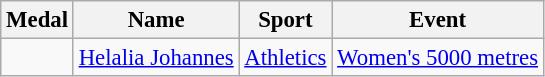<table class="wikitable sortable" style="font-size: 95%;">
<tr>
<th>Medal</th>
<th>Name</th>
<th>Sport</th>
<th>Event</th>
</tr>
<tr>
<td></td>
<td><a href='#'>Helalia Johannes</a></td>
<td><a href='#'>Athletics</a></td>
<td><a href='#'>Women's 5000 metres</a></td>
</tr>
</table>
